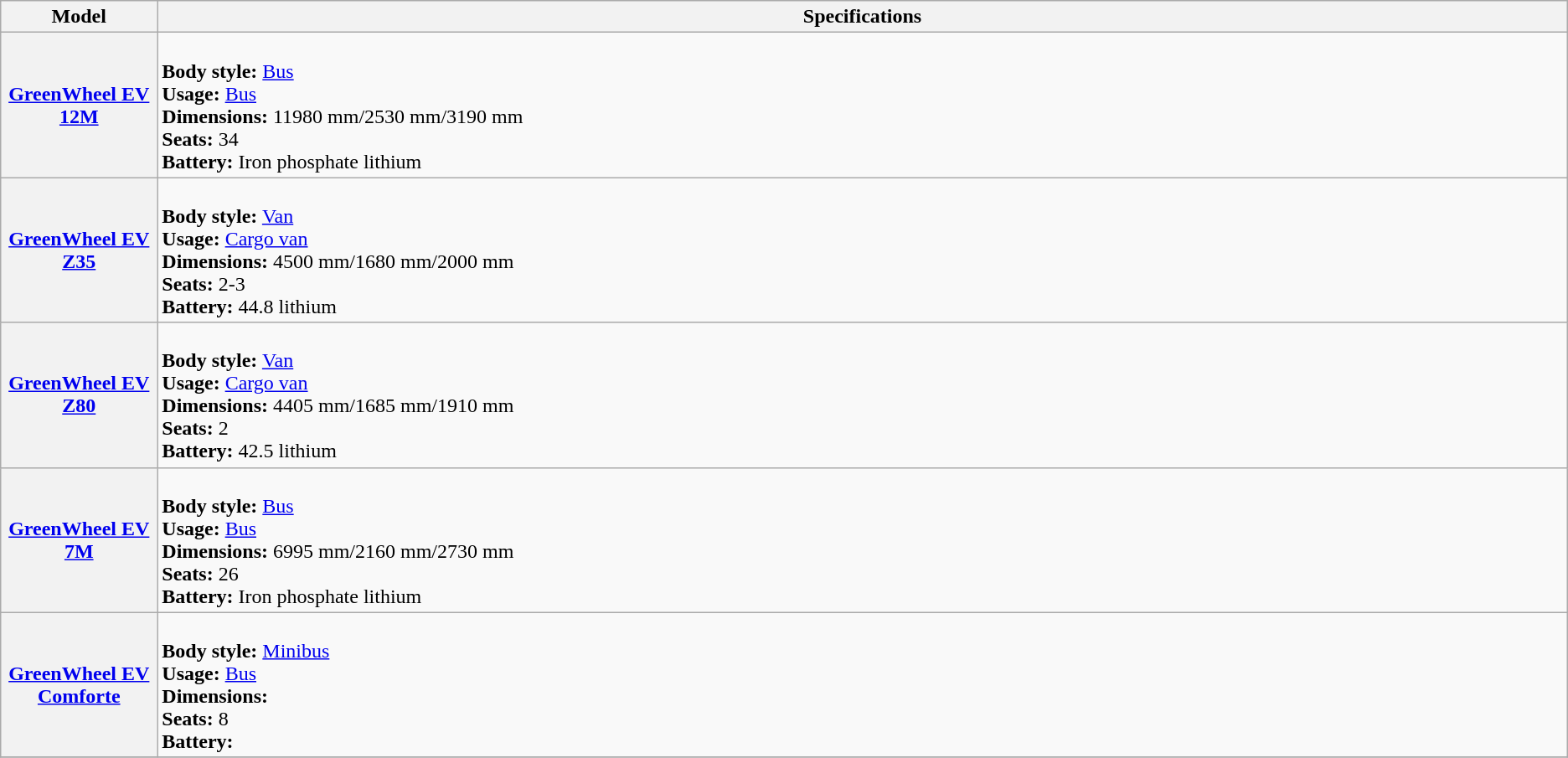<table class="wikitable">
<tr>
<th width=10%>Model</th>
<th width=100%>Specifications</th>
</tr>
<tr>
<th><a href='#'>GreenWheel EV 12M</a></th>
<td><br><strong>Body style:</strong> <a href='#'>Bus</a><br><strong>Usage:</strong> <a href='#'>Bus</a><br><strong>Dimensions:</strong> 11980 mm/2530 mm/3190 mm<br><strong>Seats:</strong> 34<br><strong>Battery:</strong> Iron phosphate lithium</td>
</tr>
<tr>
<th><a href='#'>GreenWheel EV Z35</a></th>
<td><br><strong>Body style:</strong> <a href='#'>Van</a><br><strong>Usage:</strong> <a href='#'>Cargo van</a><br><strong>Dimensions:</strong> 4500 mm/1680 mm/2000 mm<br><strong>Seats:</strong> 2-3<br><strong>Battery:</strong> 44.8 lithium</td>
</tr>
<tr>
<th><a href='#'>GreenWheel EV Z80</a></th>
<td><br><strong>Body style:</strong> <a href='#'>Van</a><br><strong>Usage:</strong> <a href='#'>Cargo van</a><br><strong>Dimensions:</strong> 4405 mm/1685 mm/1910 mm<br><strong>Seats:</strong> 2<br><strong>Battery:</strong> 42.5 lithium</td>
</tr>
<tr>
<th><a href='#'>GreenWheel EV 7M</a></th>
<td><br><strong>Body style:</strong> <a href='#'>Bus</a><br><strong>Usage:</strong> <a href='#'>Bus</a><br><strong>Dimensions:</strong> 6995 mm/2160 mm/2730 mm<br><strong>Seats:</strong> 26<br><strong>Battery:</strong> Iron phosphate lithium</td>
</tr>
<tr>
<th><a href='#'>GreenWheel EV Comforte</a></th>
<td><br><strong>Body style:</strong> <a href='#'>Minibus</a><br><strong>Usage:</strong> <a href='#'>Bus</a><br><strong>Dimensions:</strong><br><strong>Seats:</strong> 8<br><strong>Battery:</strong></td>
</tr>
<tr>
</tr>
</table>
